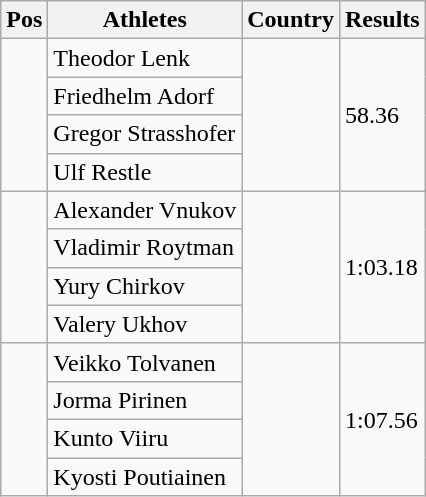<table class="wikitable">
<tr>
<th>Pos</th>
<th>Athletes</th>
<th>Country</th>
<th>Results</th>
</tr>
<tr>
<td rowspan="4"></td>
<td>Theodor Lenk</td>
<td rowspan="4"></td>
<td rowspan="4">58.36</td>
</tr>
<tr>
<td>Friedhelm Adorf</td>
</tr>
<tr>
<td>Gregor Strasshofer</td>
</tr>
<tr>
<td>Ulf Restle</td>
</tr>
<tr>
<td rowspan="4"></td>
<td>Alexander Vnukov</td>
<td rowspan="4"></td>
<td rowspan="4">1:03.18</td>
</tr>
<tr>
<td>Vladimir Roytman</td>
</tr>
<tr>
<td>Yury Chirkov</td>
</tr>
<tr>
<td>Valery Ukhov</td>
</tr>
<tr>
<td rowspan="4"></td>
<td>Veikko Tolvanen</td>
<td rowspan="4"></td>
<td rowspan="4">1:07.56</td>
</tr>
<tr>
<td>Jorma Pirinen</td>
</tr>
<tr>
<td>Kunto Viiru</td>
</tr>
<tr>
<td>Kyosti Poutiainen</td>
</tr>
</table>
